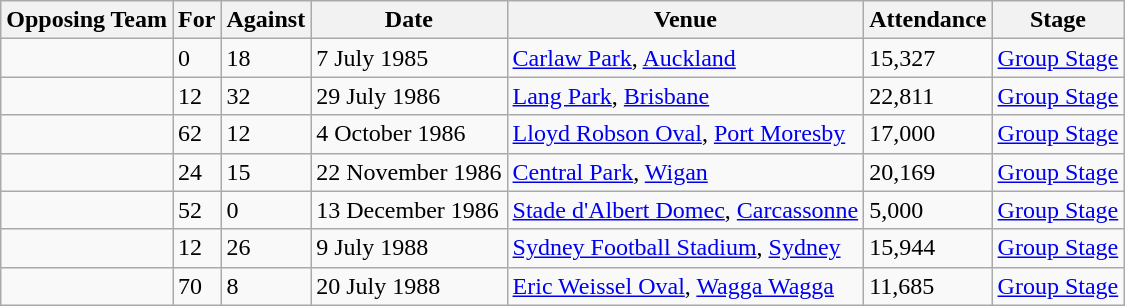<table class="wikitable">
<tr>
<th>Opposing Team</th>
<th>For</th>
<th>Against</th>
<th>Date</th>
<th>Venue</th>
<th>Attendance</th>
<th>Stage</th>
</tr>
<tr>
<td></td>
<td>0</td>
<td>18</td>
<td>7 July 1985</td>
<td><a href='#'>Carlaw Park</a>, <a href='#'>Auckland</a></td>
<td>15,327</td>
<td><a href='#'>Group Stage</a></td>
</tr>
<tr>
<td></td>
<td>12</td>
<td>32</td>
<td>29 July 1986</td>
<td><a href='#'>Lang Park</a>, <a href='#'>Brisbane</a></td>
<td>22,811</td>
<td><a href='#'>Group Stage</a></td>
</tr>
<tr>
<td></td>
<td>62</td>
<td>12</td>
<td>4 October 1986</td>
<td><a href='#'>Lloyd Robson Oval</a>, <a href='#'>Port Moresby</a></td>
<td>17,000</td>
<td><a href='#'>Group Stage</a></td>
</tr>
<tr>
<td></td>
<td>24</td>
<td>15</td>
<td>22 November 1986</td>
<td><a href='#'>Central Park</a>, <a href='#'>Wigan</a></td>
<td>20,169</td>
<td><a href='#'>Group Stage</a></td>
</tr>
<tr>
<td></td>
<td>52</td>
<td>0</td>
<td>13 December 1986</td>
<td><a href='#'>Stade d'Albert Domec</a>, <a href='#'>Carcassonne</a></td>
<td>5,000</td>
<td><a href='#'>Group Stage</a></td>
</tr>
<tr>
<td></td>
<td>12</td>
<td>26</td>
<td>9 July 1988</td>
<td><a href='#'>Sydney Football Stadium</a>, <a href='#'>Sydney</a></td>
<td>15,944</td>
<td><a href='#'>Group Stage</a></td>
</tr>
<tr>
<td></td>
<td>70</td>
<td>8</td>
<td>20 July 1988</td>
<td><a href='#'>Eric Weissel Oval</a>, <a href='#'>Wagga Wagga</a></td>
<td>11,685</td>
<td><a href='#'>Group Stage</a></td>
</tr>
</table>
